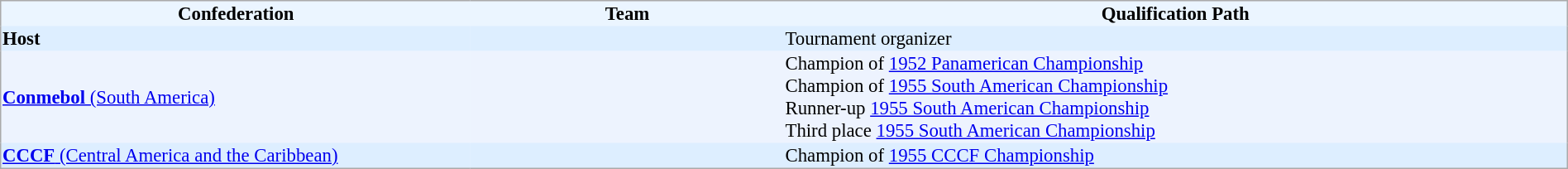<table cellspacing="0" style="background: #EBF5FF; border: 1px #aaa solid; border-collapse: collapse; font-size: 95%;" width=100% |- bgcolor=#006699 style="color:white;">
<tr>
<th width=30%>Confederation</th>
<th width=20%>Team</th>
<th width=70%>Qualification Path</th>
</tr>
<tr bgcolor=#DDEEFF>
<td><strong>Host</strong></td>
<td></td>
<td>Tournament organizer</td>
</tr>
<tr bgcolor=#EDF3FE>
<td><a href='#'><strong>Conmebol</strong> (South America)</a></td>
<td><br><br><br></td>
<td>Champion of <a href='#'>1952 Panamerican Championship</a><br>Champion of <a href='#'>1955 South American Championship</a><br>Runner-up <a href='#'>1955 South American Championship</a><br>Third place <a href='#'>1955 South American Championship</a></td>
</tr>
<tr bgcolor=#DDEEFF>
<td><a href='#'><strong>CCCF</strong> (Central America and the Caribbean)</a></td>
<td></td>
<td>Champion of <a href='#'>1955 CCCF Championship</a></td>
</tr>
</table>
